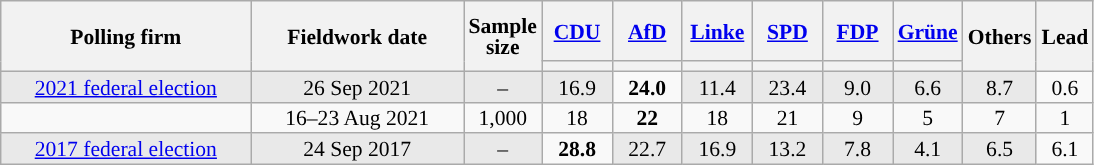<table class="wikitable sortable mw-datatable" style="text-align:center;font-size:90%;line-height:14px;">
<tr style="height:40px;">
<th style="width:160px;" rowspan="2">Polling firm</th>
<th style="width:135px;" rowspan="2">Fieldwork date</th>
<th style="width:35px;" rowspan="2">Sample<br>size</th>
<th class="unsortable" style="width:40px;"><a href='#'>CDU</a></th>
<th class="unsortable" style="width:40px;"><a href='#'>AfD</a></th>
<th class="unsortable" style="width:40px;"><a href='#'>Linke</a></th>
<th class="unsortable" style="width:40px;"><a href='#'>SPD</a></th>
<th class="unsortable" style="width:40px;"><a href='#'>FDP</a></th>
<th class="unsortable" style="width:40px;"><a href='#'>Grüne</a></th>
<th class="unsortable" style="width:30px;" rowspan="2">Others</th>
<th style="width:30px;" rowspan="2">Lead</th>
</tr>
<tr>
<th style="background:"></th>
<th style="background:"></th>
<th style="background:"></th>
<th style="background:"></th>
<th style="background:"></th>
<th style="background:"></th>
</tr>
<tr>
<td style="background:#E9E9E9;"><a href='#'>2021 federal election</a></td>
<td style="background:#E9E9E9;" data-sort-value="2021-09-26">26 Sep 2021</td>
<td style="background:#E9E9E9;">–</td>
<td style="background:#E9E9E9;">16.9</td>
<td><strong>24.0</strong></td>
<td style="background:#E9E9E9;">11.4</td>
<td style="background:#E9E9E9;">23.4</td>
<td style="background:#E9E9E9;">9.0</td>
<td style="background:#E9E9E9;">6.6</td>
<td style="background:#E9E9E9;">8.7</td>
<td style="background:">0.6</td>
</tr>
<tr>
<td></td>
<td data-sort-value="2021-08-27">16–23 Aug 2021</td>
<td>1,000</td>
<td>18</td>
<td><strong>22</strong></td>
<td>18</td>
<td>21</td>
<td>9</td>
<td>5</td>
<td>7</td>
<td style="background:">1</td>
</tr>
<tr>
<td style="background:#E9E9E9;"><a href='#'>2017 federal election</a></td>
<td style="background:#E9E9E9;"data-sort-value="2017-09-24">24 Sep 2017</td>
<td style="background:#E9E9E9;">–</td>
<td><strong>28.8</strong></td>
<td style="background:#E9E9E9;">22.7</td>
<td style="background:#E9E9E9;">16.9</td>
<td style="background:#E9E9E9;">13.2</td>
<td style="background:#E9E9E9;">7.8</td>
<td style="background:#E9E9E9;">4.1</td>
<td style="background:#E9E9E9;">6.5</td>
<td style="background:">6.1</td>
</tr>
</table>
